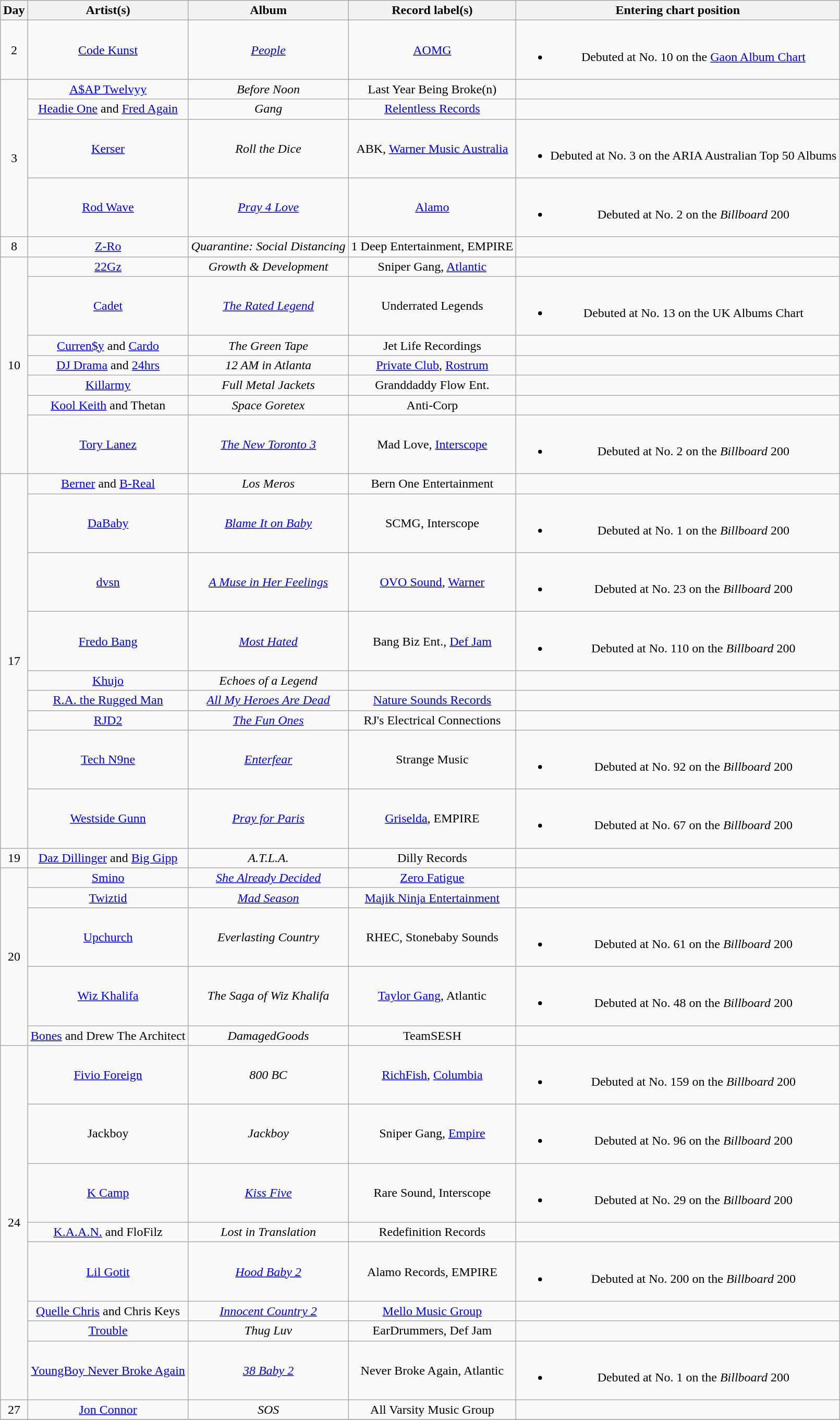<table class="wikitable" style="text-align:center;">
<tr>
<th scope="col">Day</th>
<th scope="col">Artist(s)</th>
<th scope="col">Album</th>
<th scope="col">Record label(s)</th>
<th><strong>Entering chart position</strong></th>
</tr>
<tr>
<td>2</td>
<td><a href='#'>Code Kunst</a></td>
<td><em><a href='#'>People</a></em></td>
<td><a href='#'>AOMG</a></td>
<td><br><ul><li>Debuted at No. 10 on the <a href='#'>Gaon Album Chart</a></li></ul></td>
</tr>
<tr>
<td rowspan="4">3</td>
<td><a href='#'>A$AP Twelvyy</a></td>
<td><em>Before Noon</em></td>
<td>Last Year Being Broke(n)</td>
<td></td>
</tr>
<tr>
<td><a href='#'>Headie One</a> and <a href='#'>Fred Again</a></td>
<td><em>Gang</em></td>
<td><a href='#'>Relentless Records</a></td>
<td></td>
</tr>
<tr>
<td><a href='#'>Kerser</a></td>
<td><em>Roll the Dice</em></td>
<td>ABK, <a href='#'>Warner Music Australia</a></td>
<td><br><ul><li>Debuted at No. 3 on the ARIA Australian Top 50 Albums</li></ul></td>
</tr>
<tr>
<td><a href='#'>Rod Wave</a></td>
<td><em><a href='#'>Pray 4 Love</a></em></td>
<td><a href='#'>Alamo</a></td>
<td><br><ul><li>Debuted at No. 2 on the <em>Billboard</em> 200</li></ul></td>
</tr>
<tr>
<td rowspan="1">8</td>
<td><a href='#'>Z-Ro</a></td>
<td><em>Quarantine: Social Distancing</em></td>
<td>1 Deep Entertainment, EMPIRE</td>
<td></td>
</tr>
<tr>
<td rowspan="7">10</td>
<td><a href='#'>22Gz</a></td>
<td><em>Growth & Development</em></td>
<td>Sniper Gang, <a href='#'>Atlantic</a></td>
<td></td>
</tr>
<tr>
<td><a href='#'>Cadet</a></td>
<td><em><a href='#'>The Rated Legend</a></em></td>
<td>Underrated Legends</td>
<td><br><ul><li>Debuted at No. 13 on the UK Albums Chart</li></ul></td>
</tr>
<tr>
<td><a href='#'>Curren$y</a> and <a href='#'>Cardo</a></td>
<td><em>The Green Tape</em></td>
<td>Jet Life Recordings</td>
<td></td>
</tr>
<tr>
<td><a href='#'>DJ Drama</a> and <a href='#'>24hrs</a></td>
<td><em>12 AM in Atlanta</em></td>
<td><a href='#'>Private Club</a>, <a href='#'>Rostrum</a></td>
<td></td>
</tr>
<tr>
<td><a href='#'>Killarmy</a></td>
<td><em>Full Metal Jackets</em></td>
<td>Granddaddy Flow Ent.</td>
<td></td>
</tr>
<tr>
<td><a href='#'>Kool Keith</a> and Thetan</td>
<td><em>Space Goretex</em></td>
<td>Anti-Corp</td>
<td></td>
</tr>
<tr>
<td><a href='#'>Tory Lanez</a></td>
<td><em><a href='#'>The New Toronto 3</a></em></td>
<td>Mad Love, <a href='#'>Interscope</a></td>
<td><br><ul><li>Debuted at No. 2 on the <em>Billboard</em> 200</li></ul></td>
</tr>
<tr>
<td rowspan="9">17</td>
<td><a href='#'>Berner</a> and <a href='#'>B-Real</a></td>
<td><em>Los Meros</em></td>
<td>Bern One Entertainment</td>
<td></td>
</tr>
<tr>
<td><a href='#'>DaBaby</a></td>
<td><em><a href='#'>Blame It on Baby</a></em></td>
<td>SCMG, Interscope</td>
<td><br><ul><li>Debuted at No. 1 on the <em>Billboard</em> 200</li></ul></td>
</tr>
<tr>
<td><a href='#'>dvsn</a></td>
<td><em><a href='#'>A Muse in Her Feelings</a></em></td>
<td><a href='#'>OVO Sound</a>, <a href='#'>Warner</a></td>
<td><br><ul><li>Debuted at No. 23 on the <em>Billboard</em> 200</li></ul></td>
</tr>
<tr>
<td><a href='#'>Fredo Bang</a></td>
<td><em><a href='#'>Most Hated</a></em></td>
<td>Bang Biz Ent., <a href='#'>Def Jam</a></td>
<td><br><ul><li>Debuted at No. 110 on the <em>Billboard</em> 200</li></ul></td>
</tr>
<tr>
<td><a href='#'>Khujo</a></td>
<td><em>Echoes of a Legend</em></td>
<td></td>
<td></td>
</tr>
<tr>
<td><a href='#'>R.A. the Rugged Man</a></td>
<td><em><a href='#'>All My Heroes Are Dead</a></em></td>
<td><a href='#'>Nature Sounds Records</a></td>
<td></td>
</tr>
<tr>
<td><a href='#'>RJD2</a></td>
<td><em><a href='#'>The Fun Ones</a></em></td>
<td>RJ's Electrical Connections</td>
<td></td>
</tr>
<tr>
<td><a href='#'>Tech N9ne</a></td>
<td><em><a href='#'>Enterfear</a></em></td>
<td>Strange Music</td>
<td><br><ul><li>Debuted at No. 92 on the <em>Billboard</em> 200</li></ul></td>
</tr>
<tr>
<td><a href='#'>Westside Gunn</a></td>
<td><em><a href='#'>Pray for Paris</a></em></td>
<td><a href='#'>Griselda</a>, EMPIRE</td>
<td><br><ul><li>Debuted at No. 67 on the <em>Billboard</em> 200</li></ul></td>
</tr>
<tr>
<td>19</td>
<td><a href='#'>Daz Dillinger</a> and <a href='#'>Big Gipp</a></td>
<td><em>A.T.L.A.</em></td>
<td>Dilly Records</td>
<td></td>
</tr>
<tr>
<td rowspan="5">20</td>
<td><a href='#'>Smino</a></td>
<td><em><a href='#'>She Already Decided</a></em></td>
<td><a href='#'>Zero Fatigue</a></td>
<td></td>
</tr>
<tr>
<td><a href='#'>Twiztid</a></td>
<td><em><a href='#'>Mad Season</a></em></td>
<td><a href='#'>Majik Ninja Entertainment</a></td>
<td></td>
</tr>
<tr>
<td><a href='#'>Upchurch</a></td>
<td><em>Everlasting Country</em></td>
<td>RHEC, Stonebaby Sounds</td>
<td><br><ul><li>Debuted at No. 61 on the <em>Billboard</em> 200</li></ul></td>
</tr>
<tr>
<td><a href='#'>Wiz Khalifa</a></td>
<td><em>The Saga of Wiz Khalifa</em></td>
<td><a href='#'>Taylor Gang</a>, Atlantic</td>
<td><br><ul><li>Debuted at No. 48 on the <em>Billboard</em> 200</li></ul></td>
</tr>
<tr>
<td><a href='#'>Bones</a> and Drew The Architect</td>
<td><em>DamagedGoods</em></td>
<td>TeamSESH</td>
<td></td>
</tr>
<tr>
<td rowspan="8">24</td>
<td><a href='#'>Fivio Foreign</a></td>
<td><em>800 BC</em></td>
<td><a href='#'>RichFish</a>, <a href='#'>Columbia</a></td>
<td><br><ul><li>Debuted at No. 159 on the <em>Billboard</em> 200</li></ul></td>
</tr>
<tr>
<td>Jackboy</td>
<td><em>Jackboy</em></td>
<td>Sniper Gang, <a href='#'>Empire</a></td>
<td><br><ul><li>Debuted at No. 96 on the <em>Billboard</em> 200</li></ul></td>
</tr>
<tr>
<td><a href='#'>K Camp</a></td>
<td><em><a href='#'>Kiss Five</a></em></td>
<td>Rare Sound, Interscope</td>
<td><br><ul><li>Debuted at No. 29 on the <em>Billboard</em> 200</li></ul></td>
</tr>
<tr>
<td><a href='#'>K.A.A.N.</a> and FloFilz</td>
<td><em>Lost in Translation</em></td>
<td>Redefinition Records</td>
<td></td>
</tr>
<tr>
<td><a href='#'>Lil Gotit</a></td>
<td><em><a href='#'>Hood Baby 2</a></em></td>
<td>Alamo Records, EMPIRE</td>
<td><br><ul><li>Debuted at No. 200 on the <em>Billboard</em> 200</li></ul></td>
</tr>
<tr>
<td><a href='#'>Quelle Chris</a> and Chris Keys</td>
<td><em><a href='#'>Innocent Country 2</a></em></td>
<td><a href='#'>Mello Music Group</a></td>
<td></td>
</tr>
<tr>
<td><a href='#'>Trouble</a></td>
<td><em>Thug Luv</em></td>
<td>EarDrummers, Def Jam</td>
<td></td>
</tr>
<tr>
<td><a href='#'>YoungBoy Never Broke Again</a></td>
<td><em><a href='#'>38 Baby 2</a></em></td>
<td>Never Broke Again, Atlantic</td>
<td><br><ul><li>Debuted at No. 1 on the <em>Billboard</em> 200</li></ul></td>
</tr>
<tr>
<td>27</td>
<td><a href='#'>Jon Connor</a></td>
<td><em>SOS</em></td>
<td>All Varsity Music Group</td>
<td></td>
</tr>
<tr>
</tr>
</table>
